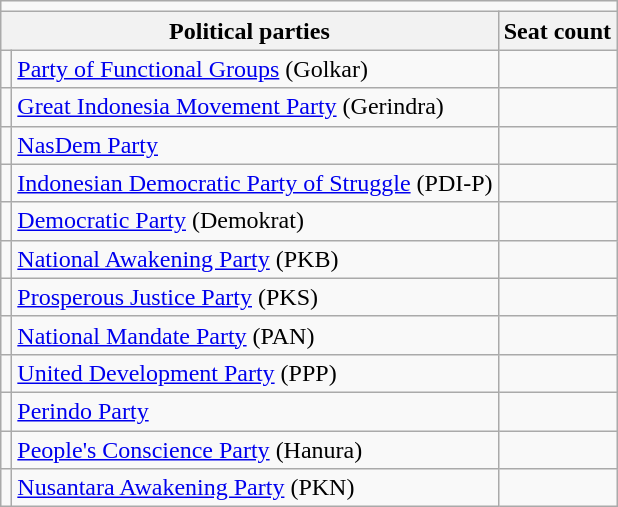<table class="wikitable">
<tr>
<td colspan="4"></td>
</tr>
<tr>
<th colspan="2">Political parties</th>
<th>Seat count</th>
</tr>
<tr>
<td bgcolor=></td>
<td><a href='#'>Party of Functional Groups</a> (Golkar)</td>
<td></td>
</tr>
<tr>
<td bgcolor=></td>
<td><a href='#'>Great Indonesia Movement Party</a> (Gerindra)</td>
<td></td>
</tr>
<tr>
<td bgcolor=></td>
<td><a href='#'>NasDem Party</a></td>
<td></td>
</tr>
<tr>
<td bgcolor=></td>
<td><a href='#'>Indonesian Democratic Party of Struggle</a> (PDI-P)</td>
<td></td>
</tr>
<tr>
<td bgcolor=></td>
<td><a href='#'>Democratic Party</a> (Demokrat)</td>
<td></td>
</tr>
<tr>
<td bgcolor=></td>
<td><a href='#'>National Awakening Party</a> (PKB)</td>
<td></td>
</tr>
<tr>
<td bgcolor=></td>
<td><a href='#'>Prosperous Justice Party</a> (PKS)</td>
<td></td>
</tr>
<tr>
<td bgcolor=></td>
<td><a href='#'>National Mandate Party</a> (PAN)</td>
<td></td>
</tr>
<tr>
<td bgcolor=></td>
<td><a href='#'>United Development Party</a> (PPP)</td>
<td></td>
</tr>
<tr>
<td bgcolor=></td>
<td><a href='#'>Perindo Party</a></td>
<td></td>
</tr>
<tr>
<td bgcolor=></td>
<td><a href='#'>People's Conscience Party</a> (Hanura)</td>
<td></td>
</tr>
<tr>
<td bgcolor=></td>
<td><a href='#'>Nusantara Awakening Party</a> (PKN)</td>
<td></td>
</tr>
</table>
